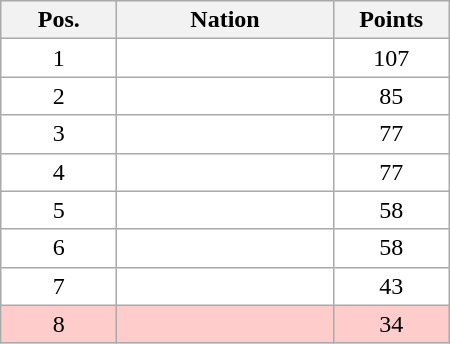<table class="wikitable gauche" cellspacing="1" style="width:300px;">
<tr style="text-align:center; background:#efefef;">
<th style="width:70px;">Pos.</th>
<th>Nation</th>
<th style="width:70px;">Points</th>
</tr>
<tr style="vertical-align:top; text-align:center; background:#fff;">
<td>1</td>
<td style="text-align:left;"></td>
<td>107</td>
</tr>
<tr style="vertical-align:top; text-align:center; background:#fff;">
<td>2</td>
<td style="text-align:left;"></td>
<td>85</td>
</tr>
<tr style="vertical-align:top; text-align:center; background:#fff;">
<td>3</td>
<td style="text-align:left;"></td>
<td>77</td>
</tr>
<tr style="vertical-align:top; text-align:center; background:#fff;">
<td>4</td>
<td style="text-align:left;"></td>
<td>77</td>
</tr>
<tr style="vertical-align:top; text-align:center; background:#fff;">
<td>5</td>
<td style="text-align:left;"></td>
<td>58</td>
</tr>
<tr style="vertical-align:top; text-align:center; background:#fff;">
<td>6</td>
<td style="text-align:left;"></td>
<td>58</td>
</tr>
<tr style="vertical-align:top; text-align:center; background:#fff;">
<td>7</td>
<td style="text-align:left;"></td>
<td>43</td>
</tr>
<tr style="vertical-align:top; text-align:center; background:#ffcccc;">
<td>8</td>
<td style="text-align:left;"></td>
<td>34</td>
</tr>
</table>
